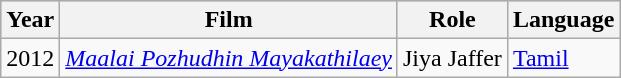<table class="wikitable">
<tr style="background:#ccc; text-align:center;">
<th>Year</th>
<th>Film</th>
<th>Role</th>
<th>Language</th>
</tr>
<tr>
<td>2012</td>
<td><em><a href='#'>Maalai Pozhudhin Mayakathilaey</a></em></td>
<td>Jiya Jaffer</td>
<td><a href='#'>Tamil</a></td>
</tr>
</table>
